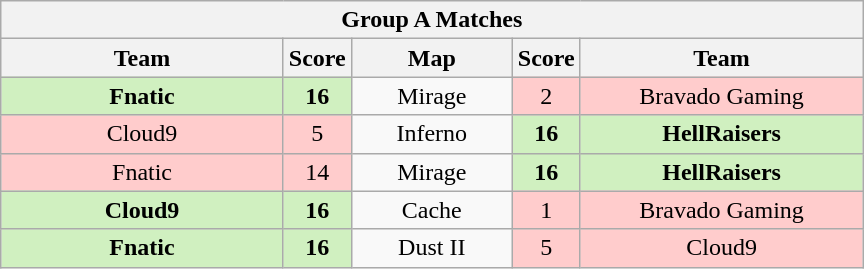<table class="wikitable" style="text-align: center;">
<tr>
<th colspan=5>Group A Matches</th>
</tr>
<tr>
<th width="181px">Team</th>
<th width="20px">Score</th>
<th width="100px">Map</th>
<th width="20px">Score</th>
<th width="181px">Team</th>
</tr>
<tr>
<td style="background: #D0F0C0;"><strong>Fnatic</strong></td>
<td style="background: #D0F0C0;"><strong>16</strong></td>
<td>Mirage</td>
<td style="background: #FFCCCC;">2</td>
<td style="background: #FFCCCC;">Bravado Gaming</td>
</tr>
<tr>
<td style="background: #FFCCCC;">Cloud9</td>
<td style="background: #FFCCCC;">5</td>
<td>Inferno</td>
<td style="background: #D0F0C0;"><strong>16</strong></td>
<td style="background: #D0F0C0;"><strong>HellRaisers</strong></td>
</tr>
<tr>
<td style="background: #FFCCCC;">Fnatic</td>
<td style="background: #FFCCCC;">14</td>
<td>Mirage</td>
<td style="background: #D0F0C0;"><strong>16</strong></td>
<td style="background: #D0F0C0;"><strong>HellRaisers</strong></td>
</tr>
<tr>
<td style="background: #D0F0C0;"><strong>Cloud9</strong></td>
<td style="background: #D0F0C0;"><strong>16</strong></td>
<td>Cache</td>
<td style="background: #FFCCCC;">1</td>
<td style="background: #FFCCCC;">Bravado Gaming</td>
</tr>
<tr>
<td style="background: #D0F0C0;"><strong>Fnatic</strong></td>
<td style="background: #D0F0C0;"><strong>16</strong></td>
<td>Dust II</td>
<td style="background: #FFCCCC;">5</td>
<td style="background: #FFCCCC;">Cloud9</td>
</tr>
</table>
